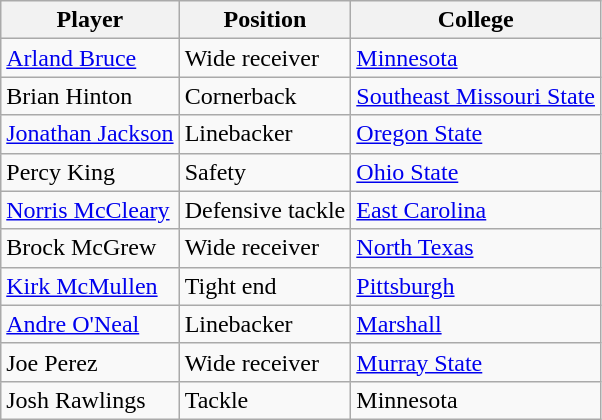<table class="wikitable">
<tr>
<th>Player</th>
<th>Position</th>
<th>College</th>
</tr>
<tr>
<td><a href='#'>Arland Bruce</a></td>
<td>Wide receiver</td>
<td><a href='#'>Minnesota</a></td>
</tr>
<tr>
<td>Brian Hinton</td>
<td>Cornerback</td>
<td><a href='#'>Southeast Missouri State</a></td>
</tr>
<tr>
<td><a href='#'>Jonathan Jackson</a></td>
<td>Linebacker</td>
<td><a href='#'>Oregon State</a></td>
</tr>
<tr>
<td>Percy King</td>
<td>Safety</td>
<td><a href='#'>Ohio State</a></td>
</tr>
<tr>
<td><a href='#'>Norris McCleary</a></td>
<td>Defensive tackle</td>
<td><a href='#'>East Carolina</a></td>
</tr>
<tr>
<td>Brock McGrew</td>
<td>Wide receiver</td>
<td><a href='#'>North Texas</a></td>
</tr>
<tr>
<td><a href='#'>Kirk McMullen</a></td>
<td>Tight end</td>
<td><a href='#'>Pittsburgh</a></td>
</tr>
<tr>
<td><a href='#'>Andre O'Neal</a></td>
<td>Linebacker</td>
<td><a href='#'>Marshall</a></td>
</tr>
<tr>
<td>Joe Perez</td>
<td>Wide receiver</td>
<td><a href='#'>Murray State</a></td>
</tr>
<tr>
<td>Josh Rawlings</td>
<td>Tackle</td>
<td>Minnesota</td>
</tr>
</table>
